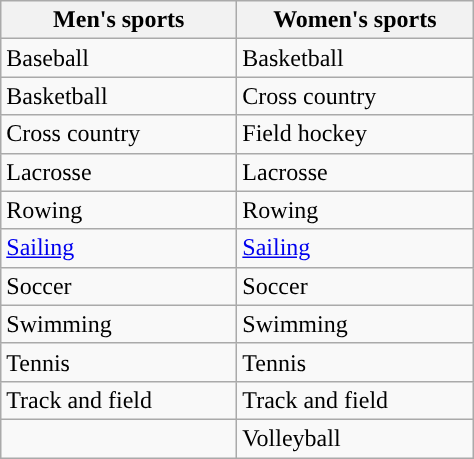<table class="wikitable"; style= "text-align: ">
<tr>
<th width=150px>Men's sports</th>
<th width=150px>Women's sports</th>
</tr>
<tr>
<td>Baseball</td>
<td>Basketball</td>
</tr>
<tr>
<td>Basketball</td>
<td>Cross country</td>
</tr>
<tr>
<td>Cross country</td>
<td>Field hockey</td>
</tr>
<tr>
<td>Lacrosse</td>
<td>Lacrosse</td>
</tr>
<tr>
<td>Rowing</td>
<td>Rowing</td>
</tr>
<tr>
<td><a href='#'>Sailing</a></td>
<td><a href='#'>Sailing</a></td>
</tr>
<tr>
<td>Soccer</td>
<td>Soccer</td>
</tr>
<tr>
<td>Swimming</td>
<td>Swimming</td>
</tr>
<tr>
<td>Tennis</td>
<td>Tennis</td>
</tr>
<tr>
<td>Track and field</td>
<td>Track and field</td>
</tr>
<tr>
<td></td>
<td>Volleyball</td>
</tr>
</table>
